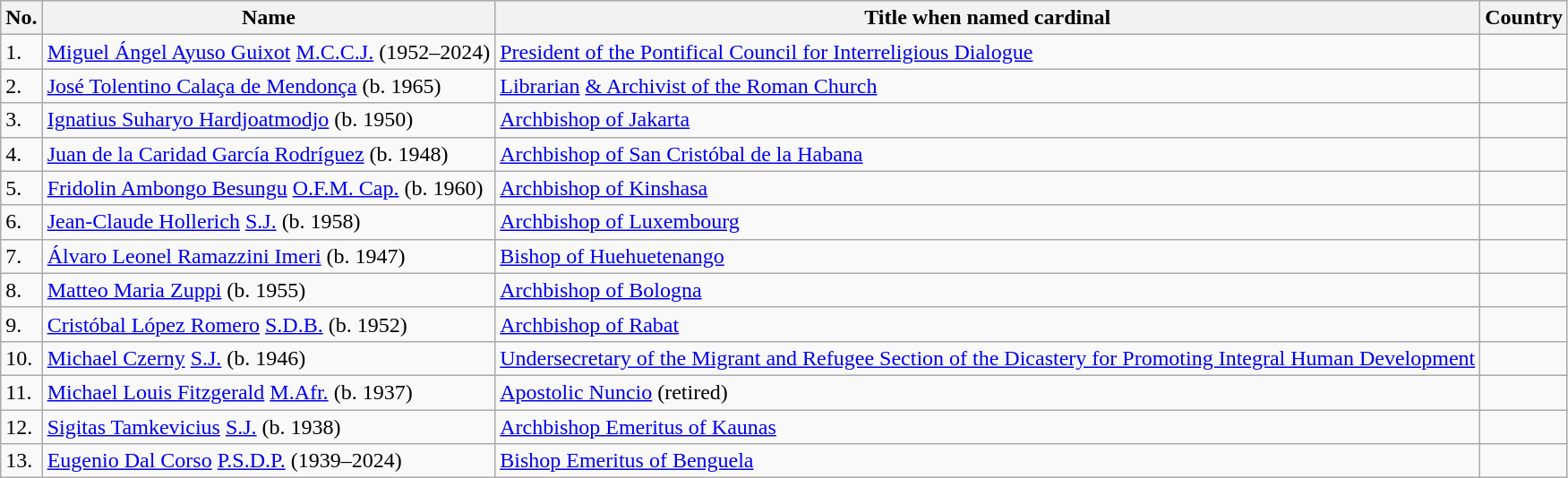<table class="wikitable sortable" border="1">
<tr>
<th>No.</th>
<th>Name</th>
<th>Title when named cardinal</th>
<th>Country</th>
</tr>
<tr>
<td>1.</td>
<td><a href='#'>Miguel Ángel Ayuso Guixot</a> <a href='#'>M.C.C.J.</a> (1952–2024)</td>
<td><a href='#'>President of the Pontifical Council for Interreligious Dialogue</a></td>
<td></td>
</tr>
<tr>
<td>2.</td>
<td><a href='#'>José Tolentino Calaça de Mendonça</a> (b. 1965)</td>
<td><a href='#'>Librarian</a> <a href='#'>& Archivist of the Roman Church</a></td>
<td></td>
</tr>
<tr>
<td>3.</td>
<td><a href='#'>Ignatius Suharyo Hardjoatmodjo</a> (b. 1950)</td>
<td><a href='#'>Archbishop of Jakarta</a></td>
<td></td>
</tr>
<tr>
<td>4.</td>
<td><a href='#'>Juan de la Caridad García Rodríguez</a> (b. 1948)</td>
<td><a href='#'>Archbishop of San Cristóbal de la Habana</a></td>
<td></td>
</tr>
<tr>
<td>5.</td>
<td><a href='#'>Fridolin Ambongo Besungu</a> <a href='#'>O.F.M. Cap.</a> (b. 1960)</td>
<td><a href='#'>Archbishop of Kinshasa</a></td>
<td></td>
</tr>
<tr>
<td>6.</td>
<td><a href='#'>Jean-Claude Hollerich</a> <a href='#'>S.J.</a> (b. 1958)</td>
<td><a href='#'>Archbishop of Luxembourg</a></td>
<td></td>
</tr>
<tr>
<td>7.</td>
<td><a href='#'>Álvaro Leonel Ramazzini Imeri</a> (b. 1947)</td>
<td><a href='#'>Bishop of Huehuetenango</a></td>
<td></td>
</tr>
<tr>
<td>8.</td>
<td><a href='#'>Matteo Maria Zuppi</a> (b. 1955)</td>
<td><a href='#'>Archbishop of Bologna</a></td>
<td></td>
</tr>
<tr>
<td>9.</td>
<td><a href='#'>Cristóbal López Romero</a> <a href='#'>S.D.B.</a> (b. 1952)</td>
<td><a href='#'>Archbishop of Rabat</a></td>
<td></td>
</tr>
<tr>
<td>10.</td>
<td><a href='#'>Michael Czerny</a> <a href='#'>S.J.</a> (b. 1946)</td>
<td><a href='#'>Undersecretary of the Migrant and Refugee Section of the Dicastery for Promoting Integral Human Development</a></td>
<td></td>
</tr>
<tr>
<td>11.</td>
<td><a href='#'>Michael Louis Fitzgerald</a> <a href='#'>M.Afr.</a> (b. 1937)</td>
<td><a href='#'>Apostolic Nuncio</a> (retired)</td>
<td></td>
</tr>
<tr>
<td>12.</td>
<td><a href='#'>Sigitas Tamkevicius</a> <a href='#'>S.J.</a> (b. 1938)</td>
<td><a href='#'>Archbishop Emeritus of Kaunas</a></td>
<td></td>
</tr>
<tr>
<td>13.</td>
<td><a href='#'>Eugenio Dal Corso</a> <a href='#'>P.S.D.P.</a> (1939–2024)</td>
<td><a href='#'>Bishop Emeritus of Benguela</a></td>
<td></td>
</tr>
</table>
